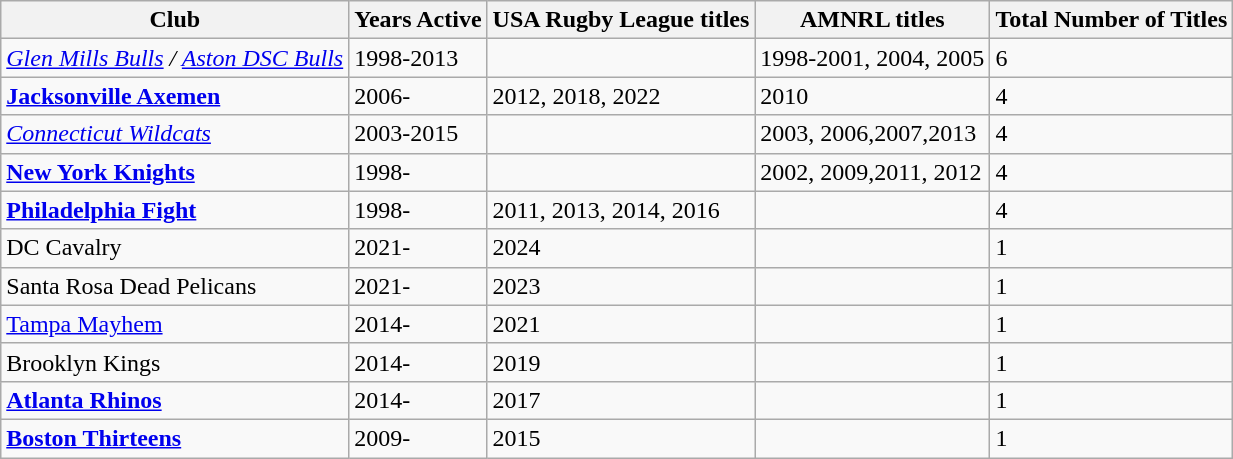<table class="wikitable">
<tr>
<th>Club</th>
<th>Years Active</th>
<th>USA Rugby League titles</th>
<th>AMNRL titles</th>
<th>Total Number of Titles</th>
</tr>
<tr>
<td><em><a href='#'>Glen Mills Bulls</a> / <a href='#'>Aston DSC Bulls</a></em></td>
<td>1998-2013</td>
<td></td>
<td>1998-2001, 2004, 2005</td>
<td>6</td>
</tr>
<tr>
<td><strong><a href='#'>Jacksonville Axemen</a></strong></td>
<td>2006-</td>
<td>2012, 2018, 2022</td>
<td>2010</td>
<td>4</td>
</tr>
<tr>
<td><em><a href='#'>Connecticut Wildcats</a></em></td>
<td>2003-2015</td>
<td></td>
<td>2003, 2006,2007,2013</td>
<td>4</td>
</tr>
<tr>
<td><strong><a href='#'>New York Knights</a></strong></td>
<td>1998-</td>
<td></td>
<td>2002, 2009,2011, 2012</td>
<td>4</td>
</tr>
<tr>
<td><strong><a href='#'>Philadelphia Fight</a></strong></td>
<td>1998-</td>
<td>2011, 2013, 2014, 2016</td>
<td></td>
<td>4</td>
</tr>
<tr>
<td>DC Cavalry</td>
<td>2021-</td>
<td>2024</td>
<td></td>
<td>1</td>
</tr>
<tr>
<td>Santa Rosa Dead Pelicans</td>
<td>2021-</td>
<td>2023</td>
<td></td>
<td>1</td>
</tr>
<tr>
<td><a href='#'>Tampa Mayhem</a></td>
<td>2014-</td>
<td>2021</td>
<td></td>
<td>1</td>
</tr>
<tr>
<td>Brooklyn Kings</td>
<td>2014-</td>
<td>2019</td>
<td></td>
<td>1</td>
</tr>
<tr>
<td><strong><a href='#'>Atlanta Rhinos</a></strong></td>
<td>2014-</td>
<td>2017</td>
<td></td>
<td>1</td>
</tr>
<tr>
<td><strong><a href='#'>Boston Thirteens</a></strong></td>
<td>2009-</td>
<td>2015</td>
<td></td>
<td>1</td>
</tr>
</table>
